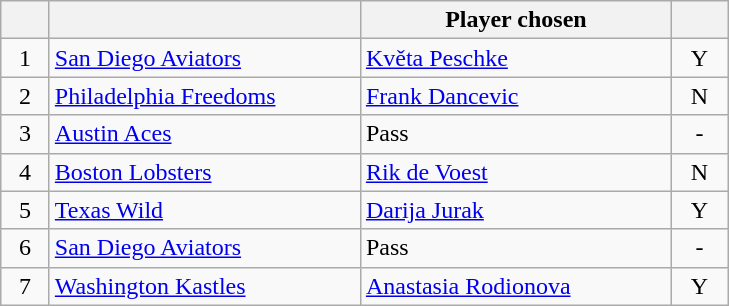<table class="wikitable" style="text-align:left">
<tr>
<th width="25px"></th>
<th width="200px"></th>
<th width="200px">Player chosen</th>
<th width="30px"></th>
</tr>
<tr>
<td style="text-align:center">1</td>
<td><a href='#'>San Diego Aviators</a></td>
<td><a href='#'>Květa Peschke</a></td>
<td style="text-align:center">Y</td>
</tr>
<tr>
<td style="text-align:center">2</td>
<td><a href='#'>Philadelphia Freedoms</a></td>
<td><a href='#'>Frank Dancevic</a></td>
<td style="text-align:center">N</td>
</tr>
<tr>
<td style="text-align:center">3</td>
<td><a href='#'>Austin Aces</a></td>
<td>Pass</td>
<td style="text-align:center">-</td>
</tr>
<tr>
<td style="text-align:center">4</td>
<td><a href='#'>Boston Lobsters</a></td>
<td><a href='#'>Rik de Voest</a></td>
<td style="text-align:center">N</td>
</tr>
<tr>
<td style="text-align:center">5</td>
<td><a href='#'>Texas Wild</a></td>
<td><a href='#'>Darija Jurak</a></td>
<td style="text-align:center">Y</td>
</tr>
<tr>
<td style="text-align:center">6</td>
<td><a href='#'>San Diego Aviators</a></td>
<td>Pass</td>
<td style="text-align:center">-</td>
</tr>
<tr>
<td style="text-align:center">7</td>
<td><a href='#'>Washington Kastles</a></td>
<td><a href='#'>Anastasia Rodionova</a></td>
<td style="text-align:center">Y</td>
</tr>
</table>
